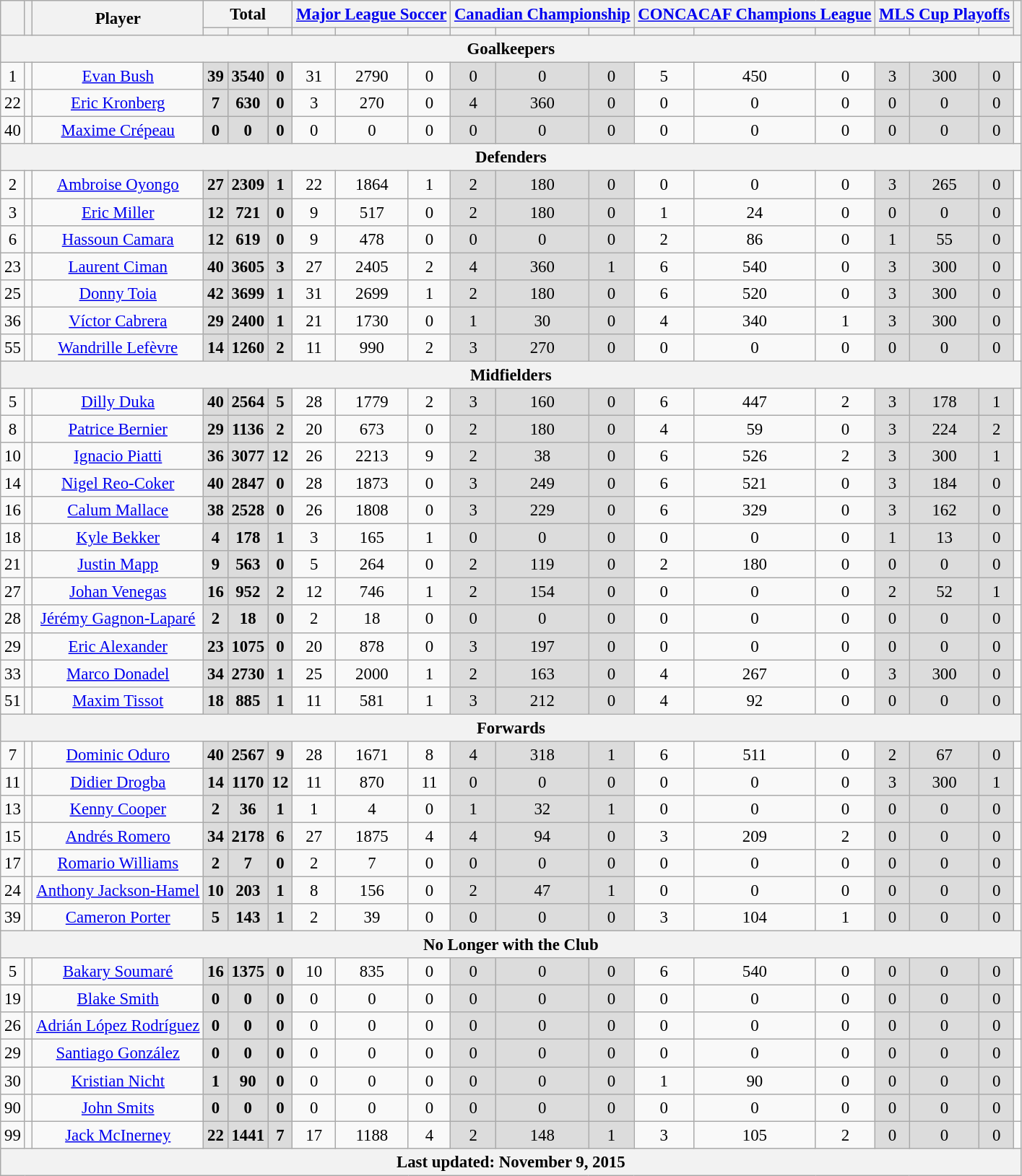<table class="wikitable sortable alternance" Style="text-align:  center;font-size:95%">
<tr>
<th rowspan="2"></th>
<th rowspan="2"></th>
<th rowspan="2">Player</th>
<th colspan="3">Total</th>
<th colspan="3"><a href='#'>Major League Soccer</a></th>
<th colspan="3"><a href='#'>Canadian Championship</a></th>
<th colspan="3"><a href='#'>CONCACAF Champions League</a></th>
<th colspan="3"><a href='#'>MLS Cup Playoffs</a></th>
<th rowspan="2"></th>
</tr>
<tr>
<th></th>
<th></th>
<th></th>
<th></th>
<th></th>
<th></th>
<th></th>
<th></th>
<th></th>
<th></th>
<th></th>
<th></th>
<th></th>
<th></th>
<th></th>
</tr>
<tr>
<th colspan="19">Goalkeepers</th>
</tr>
<tr>
<td>1</td>
<td></td>
<td><a href='#'>Evan Bush</a></td>
<td style="background:#DCDCDC"><strong>39</strong> </td>
<td style="background:#DCDCDC"><strong>3540</strong> </td>
<td style="background:#DCDCDC"><strong>0</strong> </td>
<td>31 </td>
<td>2790 </td>
<td>0 </td>
<td style="background:#DCDCDC">0 </td>
<td style="background:#DCDCDC">0 </td>
<td style="background:#DCDCDC">0 </td>
<td>5 </td>
<td>450 </td>
<td>0 </td>
<td style="background:#DCDCDC">3 </td>
<td style="background:#DCDCDC">300 </td>
<td style="background:#DCDCDC">0 </td>
<td></td>
</tr>
<tr>
<td>22</td>
<td></td>
<td><a href='#'>Eric Kronberg</a></td>
<td style="background:#DCDCDC"><strong>7</strong> </td>
<td style="background:#DCDCDC"><strong>630</strong> </td>
<td style="background:#DCDCDC"><strong>0</strong> </td>
<td>3 </td>
<td>270 </td>
<td>0 </td>
<td style="background:#DCDCDC">4 </td>
<td style="background:#DCDCDC">360 </td>
<td style="background:#DCDCDC">0 </td>
<td>0 </td>
<td>0 </td>
<td>0 </td>
<td style="background:#DCDCDC">0 </td>
<td style="background:#DCDCDC">0 </td>
<td style="background:#DCDCDC">0 </td>
<td></td>
</tr>
<tr>
<td>40</td>
<td></td>
<td><a href='#'>Maxime Crépeau</a></td>
<td style="background:#DCDCDC"><strong>0</strong> </td>
<td style="background:#DCDCDC"><strong>0</strong> </td>
<td style="background:#DCDCDC"><strong>0</strong> </td>
<td>0 </td>
<td>0 </td>
<td>0 </td>
<td style="background:#DCDCDC">0 </td>
<td style="background:#DCDCDC">0 </td>
<td style="background:#DCDCDC">0 </td>
<td>0 </td>
<td>0 </td>
<td>0 </td>
<td style="background:#DCDCDC">0 </td>
<td style="background:#DCDCDC">0 </td>
<td style="background:#DCDCDC">0 </td>
<td></td>
</tr>
<tr>
<th colspan="19">Defenders</th>
</tr>
<tr>
<td>2</td>
<td></td>
<td><a href='#'>Ambroise Oyongo</a></td>
<td style="background:#DCDCDC"><strong>27</strong> </td>
<td style="background:#DCDCDC"><strong>2309</strong> </td>
<td style="background:#DCDCDC"><strong>1</strong> </td>
<td>22 </td>
<td>1864 </td>
<td>1 </td>
<td style="background:#DCDCDC">2 </td>
<td style="background:#DCDCDC">180 </td>
<td style="background:#DCDCDC">0 </td>
<td>0 </td>
<td>0 </td>
<td>0 </td>
<td style="background:#DCDCDC">3 </td>
<td style="background:#DCDCDC">265 </td>
<td style="background:#DCDCDC">0 </td>
<td></td>
</tr>
<tr>
<td>3</td>
<td></td>
<td><a href='#'>Eric Miller</a></td>
<td style="background:#DCDCDC"><strong>12</strong> </td>
<td style="background:#DCDCDC"><strong>721</strong> </td>
<td style="background:#DCDCDC"><strong>0</strong> </td>
<td>9 </td>
<td>517 </td>
<td>0 </td>
<td style="background:#DCDCDC">2 </td>
<td style="background:#DCDCDC">180 </td>
<td style="background:#DCDCDC">0 </td>
<td>1 </td>
<td>24 </td>
<td>0 </td>
<td style="background:#DCDCDC">0 </td>
<td style="background:#DCDCDC">0 </td>
<td style="background:#DCDCDC">0 </td>
<td></td>
</tr>
<tr>
<td>6</td>
<td></td>
<td><a href='#'>Hassoun Camara</a></td>
<td style="background:#DCDCDC"><strong>12</strong> </td>
<td style="background:#DCDCDC"><strong>619</strong> </td>
<td style="background:#DCDCDC"><strong>0</strong> </td>
<td>9 </td>
<td>478 </td>
<td>0 </td>
<td style="background:#DCDCDC">0 </td>
<td style="background:#DCDCDC">0 </td>
<td style="background:#DCDCDC">0 </td>
<td>2 </td>
<td>86 </td>
<td>0 </td>
<td style="background:#DCDCDC">1 </td>
<td style="background:#DCDCDC">55 </td>
<td style="background:#DCDCDC">0 </td>
<td></td>
</tr>
<tr>
<td>23</td>
<td></td>
<td><a href='#'>Laurent Ciman</a></td>
<td style="background:#DCDCDC"><strong>40</strong> </td>
<td style="background:#DCDCDC"><strong>3605</strong> </td>
<td style="background:#DCDCDC"><strong>3</strong> </td>
<td>27 </td>
<td>2405 </td>
<td>2 </td>
<td style="background:#DCDCDC">4 </td>
<td style="background:#DCDCDC">360 </td>
<td style="background:#DCDCDC">1 </td>
<td>6 </td>
<td>540 </td>
<td>0 </td>
<td style="background:#DCDCDC">3 </td>
<td style="background:#DCDCDC">300 </td>
<td style="background:#DCDCDC">0 </td>
<td></td>
</tr>
<tr>
<td>25</td>
<td></td>
<td><a href='#'>Donny Toia</a></td>
<td style="background:#DCDCDC"><strong>42</strong> </td>
<td style="background:#DCDCDC"><strong>3699</strong> </td>
<td style="background:#DCDCDC"><strong>1</strong> </td>
<td>31 </td>
<td>2699 </td>
<td>1 </td>
<td style="background:#DCDCDC">2 </td>
<td style="background:#DCDCDC">180 </td>
<td style="background:#DCDCDC">0 </td>
<td>6 </td>
<td>520 </td>
<td>0 </td>
<td style="background:#DCDCDC">3 </td>
<td style="background:#DCDCDC">300 </td>
<td style="background:#DCDCDC">0 </td>
<td></td>
</tr>
<tr>
<td>36</td>
<td></td>
<td><a href='#'>Víctor Cabrera</a></td>
<td style="background:#DCDCDC"><strong>29</strong> </td>
<td style="background:#DCDCDC"><strong>2400</strong> </td>
<td style="background:#DCDCDC"><strong>1</strong> </td>
<td>21 </td>
<td>1730 </td>
<td>0 </td>
<td style="background:#DCDCDC">1 </td>
<td style="background:#DCDCDC">30 </td>
<td style="background:#DCDCDC">0 </td>
<td>4 </td>
<td>340 </td>
<td>1 </td>
<td style="background:#DCDCDC">3 </td>
<td style="background:#DCDCDC">300 </td>
<td style="background:#DCDCDC">0 </td>
<td></td>
</tr>
<tr>
<td>55</td>
<td></td>
<td><a href='#'>Wandrille Lefèvre</a></td>
<td style="background:#DCDCDC"><strong>14</strong> </td>
<td style="background:#DCDCDC"><strong>1260</strong> </td>
<td style="background:#DCDCDC"><strong>2</strong> </td>
<td>11 </td>
<td>990 </td>
<td>2 </td>
<td style="background:#DCDCDC">3 </td>
<td style="background:#DCDCDC">270 </td>
<td style="background:#DCDCDC">0 </td>
<td>0 </td>
<td>0 </td>
<td>0 </td>
<td style="background:#DCDCDC">0 </td>
<td style="background:#DCDCDC">0 </td>
<td style="background:#DCDCDC">0 </td>
<td></td>
</tr>
<tr>
<th colspan="19">Midfielders</th>
</tr>
<tr>
<td>5</td>
<td></td>
<td><a href='#'>Dilly Duka</a></td>
<td style="background:#DCDCDC"><strong>40</strong> </td>
<td style="background:#DCDCDC"><strong>2564</strong> </td>
<td style="background:#DCDCDC"><strong>5</strong> </td>
<td>28 </td>
<td>1779 </td>
<td>2 </td>
<td style="background:#DCDCDC">3 </td>
<td style="background:#DCDCDC">160 </td>
<td style="background:#DCDCDC">0 </td>
<td>6 </td>
<td>447 </td>
<td>2 </td>
<td style="background:#DCDCDC">3 </td>
<td style="background:#DCDCDC">178 </td>
<td style="background:#DCDCDC">1 </td>
<td></td>
</tr>
<tr>
<td>8</td>
<td></td>
<td><a href='#'>Patrice Bernier</a></td>
<td style="background:#DCDCDC"><strong>29</strong> </td>
<td style="background:#DCDCDC"><strong>1136</strong> </td>
<td style="background:#DCDCDC"><strong>2</strong> </td>
<td>20 </td>
<td>673 </td>
<td>0 </td>
<td style="background:#DCDCDC">2 </td>
<td style="background:#DCDCDC">180 </td>
<td style="background:#DCDCDC">0 </td>
<td>4 </td>
<td>59 </td>
<td>0 </td>
<td style="background:#DCDCDC">3 </td>
<td style="background:#DCDCDC">224 </td>
<td style="background:#DCDCDC">2 </td>
<td></td>
</tr>
<tr>
<td>10</td>
<td></td>
<td><a href='#'>Ignacio Piatti</a></td>
<td style="background:#DCDCDC"><strong>36</strong> </td>
<td style="background:#DCDCDC"><strong>3077</strong> </td>
<td style="background:#DCDCDC"><strong>12</strong> </td>
<td>26 </td>
<td>2213 </td>
<td>9 </td>
<td style="background:#DCDCDC">2 </td>
<td style="background:#DCDCDC">38 </td>
<td style="background:#DCDCDC">0 </td>
<td>6 </td>
<td>526 </td>
<td>2 </td>
<td style="background:#DCDCDC">3 </td>
<td style="background:#DCDCDC">300 </td>
<td style="background:#DCDCDC">1 </td>
<td></td>
</tr>
<tr>
<td>14</td>
<td></td>
<td><a href='#'>Nigel Reo-Coker</a></td>
<td style="background:#DCDCDC"><strong>40</strong> </td>
<td style="background:#DCDCDC"><strong>2847</strong> </td>
<td style="background:#DCDCDC"><strong>0</strong> </td>
<td>28 </td>
<td>1873 </td>
<td>0 </td>
<td style="background:#DCDCDC">3 </td>
<td style="background:#DCDCDC">249 </td>
<td style="background:#DCDCDC">0 </td>
<td>6 </td>
<td>521 </td>
<td>0 </td>
<td style="background:#DCDCDC">3 </td>
<td style="background:#DCDCDC">184 </td>
<td style="background:#DCDCDC">0 </td>
<td></td>
</tr>
<tr>
<td>16</td>
<td></td>
<td><a href='#'>Calum Mallace</a></td>
<td style="background:#DCDCDC"><strong>38</strong> </td>
<td style="background:#DCDCDC"><strong>2528</strong> </td>
<td style="background:#DCDCDC"><strong>0</strong> </td>
<td>26 </td>
<td>1808 </td>
<td>0 </td>
<td style="background:#DCDCDC">3 </td>
<td style="background:#DCDCDC">229 </td>
<td style="background:#DCDCDC">0 </td>
<td>6 </td>
<td>329 </td>
<td>0 </td>
<td style="background:#DCDCDC">3 </td>
<td style="background:#DCDCDC">162 </td>
<td style="background:#DCDCDC">0 </td>
<td></td>
</tr>
<tr>
<td>18</td>
<td></td>
<td><a href='#'>Kyle Bekker</a></td>
<td style="background:#DCDCDC"><strong>4</strong> </td>
<td style="background:#DCDCDC"><strong>178</strong> </td>
<td style="background:#DCDCDC"><strong>1</strong> </td>
<td>3 </td>
<td>165 </td>
<td>1 </td>
<td style="background:#DCDCDC">0 </td>
<td style="background:#DCDCDC">0 </td>
<td style="background:#DCDCDC">0 </td>
<td>0 </td>
<td>0 </td>
<td>0 </td>
<td style="background:#DCDCDC">1 </td>
<td style="background:#DCDCDC">13 </td>
<td style="background:#DCDCDC">0 </td>
<td></td>
</tr>
<tr>
<td>21</td>
<td></td>
<td><a href='#'>Justin Mapp</a></td>
<td style="background:#DCDCDC"><strong>9</strong> </td>
<td style="background:#DCDCDC"><strong>563</strong> </td>
<td style="background:#DCDCDC"><strong>0</strong> </td>
<td>5 </td>
<td>264 </td>
<td>0 </td>
<td style="background:#DCDCDC">2 </td>
<td style="background:#DCDCDC">119 </td>
<td style="background:#DCDCDC">0 </td>
<td>2 </td>
<td>180 </td>
<td>0 </td>
<td style="background:#DCDCDC">0 </td>
<td style="background:#DCDCDC">0 </td>
<td style="background:#DCDCDC">0 </td>
<td></td>
</tr>
<tr>
<td>27</td>
<td></td>
<td><a href='#'>Johan Venegas</a></td>
<td style="background:#DCDCDC"><strong>16</strong> </td>
<td style="background:#DCDCDC"><strong>952</strong> </td>
<td style="background:#DCDCDC"><strong>2</strong> </td>
<td>12 </td>
<td>746 </td>
<td>1 </td>
<td style="background:#DCDCDC">2 </td>
<td style="background:#DCDCDC">154 </td>
<td style="background:#DCDCDC">0 </td>
<td>0 </td>
<td>0 </td>
<td>0 </td>
<td style="background:#DCDCDC">2 </td>
<td style="background:#DCDCDC">52 </td>
<td style="background:#DCDCDC">1 </td>
<td></td>
</tr>
<tr>
<td>28</td>
<td></td>
<td><a href='#'>Jérémy Gagnon-Laparé</a></td>
<td style="background:#DCDCDC"><strong>2</strong> </td>
<td style="background:#DCDCDC"><strong>18</strong> </td>
<td style="background:#DCDCDC"><strong>0</strong> </td>
<td>2 </td>
<td>18 </td>
<td>0 </td>
<td style="background:#DCDCDC">0 </td>
<td style="background:#DCDCDC">0 </td>
<td style="background:#DCDCDC">0 </td>
<td>0 </td>
<td>0 </td>
<td>0 </td>
<td style="background:#DCDCDC">0 </td>
<td style="background:#DCDCDC">0 </td>
<td style="background:#DCDCDC">0 </td>
<td></td>
</tr>
<tr>
<td>29</td>
<td></td>
<td><a href='#'>Eric Alexander</a></td>
<td style="background:#DCDCDC"><strong>23</strong> </td>
<td style="background:#DCDCDC"><strong>1075</strong> </td>
<td style="background:#DCDCDC"><strong>0</strong> </td>
<td>20 </td>
<td>878 </td>
<td>0 </td>
<td style="background:#DCDCDC">3 </td>
<td style="background:#DCDCDC">197 </td>
<td style="background:#DCDCDC">0 </td>
<td>0 </td>
<td>0 </td>
<td>0 </td>
<td style="background:#DCDCDC">0 </td>
<td style="background:#DCDCDC">0 </td>
<td style="background:#DCDCDC">0 </td>
<td></td>
</tr>
<tr>
<td>33</td>
<td></td>
<td><a href='#'>Marco Donadel</a></td>
<td style="background:#DCDCDC"><strong>34</strong> </td>
<td style="background:#DCDCDC"><strong>2730</strong> </td>
<td style="background:#DCDCDC"><strong>1</strong> </td>
<td>25 </td>
<td>2000 </td>
<td>1 </td>
<td style="background:#DCDCDC">2 </td>
<td style="background:#DCDCDC">163 </td>
<td style="background:#DCDCDC">0 </td>
<td>4 </td>
<td>267 </td>
<td>0 </td>
<td style="background:#DCDCDC">3 </td>
<td style="background:#DCDCDC">300 </td>
<td style="background:#DCDCDC">0 </td>
<td></td>
</tr>
<tr>
<td>51</td>
<td></td>
<td><a href='#'>Maxim Tissot</a></td>
<td style="background:#DCDCDC"><strong>18</strong> </td>
<td style="background:#DCDCDC"><strong>885</strong> </td>
<td style="background:#DCDCDC"><strong>1</strong> </td>
<td>11 </td>
<td>581 </td>
<td>1 </td>
<td style="background:#DCDCDC">3 </td>
<td style="background:#DCDCDC">212 </td>
<td style="background:#DCDCDC">0 </td>
<td>4 </td>
<td>92 </td>
<td>0 </td>
<td style="background:#DCDCDC">0 </td>
<td style="background:#DCDCDC">0 </td>
<td style="background:#DCDCDC">0 </td>
<td></td>
</tr>
<tr>
<th colspan="19">Forwards</th>
</tr>
<tr>
<td>7</td>
<td></td>
<td><a href='#'>Dominic Oduro</a></td>
<td style="background:#DCDCDC"><strong>40</strong> </td>
<td style="background:#DCDCDC"><strong>2567</strong> </td>
<td style="background:#DCDCDC"><strong>9</strong> </td>
<td>28 </td>
<td>1671 </td>
<td>8 </td>
<td style="background:#DCDCDC">4 </td>
<td style="background:#DCDCDC">318 </td>
<td style="background:#DCDCDC">1 </td>
<td>6 </td>
<td>511 </td>
<td>0 </td>
<td style="background:#DCDCDC">2 </td>
<td style="background:#DCDCDC">67 </td>
<td style="background:#DCDCDC">0 </td>
<td></td>
</tr>
<tr>
<td>11</td>
<td></td>
<td><a href='#'>Didier Drogba</a></td>
<td style="background:#DCDCDC"><strong>14</strong> </td>
<td style="background:#DCDCDC"><strong>1170</strong> </td>
<td style="background:#DCDCDC"><strong>12</strong> </td>
<td>11 </td>
<td>870 </td>
<td>11 </td>
<td style="background:#DCDCDC">0 </td>
<td style="background:#DCDCDC">0 </td>
<td style="background:#DCDCDC">0 </td>
<td>0 </td>
<td>0 </td>
<td>0 </td>
<td style="background:#DCDCDC">3 </td>
<td style="background:#DCDCDC">300 </td>
<td style="background:#DCDCDC">1 </td>
<td></td>
</tr>
<tr>
<td>13</td>
<td></td>
<td><a href='#'>Kenny Cooper</a></td>
<td style="background:#DCDCDC"><strong>2</strong> </td>
<td style="background:#DCDCDC"><strong>36</strong> </td>
<td style="background:#DCDCDC"><strong>1</strong> </td>
<td>1 </td>
<td>4 </td>
<td>0 </td>
<td style="background:#DCDCDC">1 </td>
<td style="background:#DCDCDC">32 </td>
<td style="background:#DCDCDC">1 </td>
<td>0 </td>
<td>0 </td>
<td>0 </td>
<td style="background:#DCDCDC">0 </td>
<td style="background:#DCDCDC">0 </td>
<td style="background:#DCDCDC">0 </td>
<td></td>
</tr>
<tr>
<td>15</td>
<td></td>
<td><a href='#'>Andrés Romero</a></td>
<td style="background:#DCDCDC"><strong>34</strong> </td>
<td style="background:#DCDCDC"><strong>2178</strong> </td>
<td style="background:#DCDCDC"><strong>6</strong> </td>
<td>27 </td>
<td>1875 </td>
<td>4 </td>
<td style="background:#DCDCDC">4 </td>
<td style="background:#DCDCDC">94 </td>
<td style="background:#DCDCDC">0 </td>
<td>3 </td>
<td>209 </td>
<td>2 </td>
<td style="background:#DCDCDC">0 </td>
<td style="background:#DCDCDC">0 </td>
<td style="background:#DCDCDC">0 </td>
<td></td>
</tr>
<tr>
<td>17</td>
<td></td>
<td><a href='#'>Romario Williams</a></td>
<td style="background:#DCDCDC"><strong>2</strong> </td>
<td style="background:#DCDCDC"><strong>7</strong> </td>
<td style="background:#DCDCDC"><strong>0</strong> </td>
<td>2 </td>
<td>7 </td>
<td>0 </td>
<td style="background:#DCDCDC">0 </td>
<td style="background:#DCDCDC">0 </td>
<td style="background:#DCDCDC">0 </td>
<td>0 </td>
<td>0 </td>
<td>0 </td>
<td style="background:#DCDCDC">0 </td>
<td style="background:#DCDCDC">0 </td>
<td style="background:#DCDCDC">0 </td>
<td></td>
</tr>
<tr>
<td>24</td>
<td></td>
<td><a href='#'>Anthony Jackson-Hamel</a></td>
<td style="background:#DCDCDC"><strong>10</strong> </td>
<td style="background:#DCDCDC"><strong>203</strong> </td>
<td style="background:#DCDCDC"><strong>1</strong> </td>
<td>8 </td>
<td>156 </td>
<td>0 </td>
<td style="background:#DCDCDC">2 </td>
<td style="background:#DCDCDC">47 </td>
<td style="background:#DCDCDC">1 </td>
<td>0 </td>
<td>0 </td>
<td>0 </td>
<td style="background:#DCDCDC">0 </td>
<td style="background:#DCDCDC">0 </td>
<td style="background:#DCDCDC">0 </td>
<td></td>
</tr>
<tr>
<td>39</td>
<td></td>
<td><a href='#'>Cameron Porter</a></td>
<td style="background:#DCDCDC"><strong>5</strong> </td>
<td style="background:#DCDCDC"><strong>143</strong> </td>
<td style="background:#DCDCDC"><strong>1</strong> </td>
<td>2 </td>
<td>39 </td>
<td>0 </td>
<td style="background:#DCDCDC">0 </td>
<td style="background:#DCDCDC">0 </td>
<td style="background:#DCDCDC">0 </td>
<td>3 </td>
<td>104 </td>
<td>1 </td>
<td style="background:#DCDCDC">0 </td>
<td style="background:#DCDCDC">0 </td>
<td style="background:#DCDCDC">0 </td>
<td></td>
</tr>
<tr>
<th colspan="19">No Longer with the Club</th>
</tr>
<tr>
<td>5</td>
<td></td>
<td><a href='#'>Bakary Soumaré</a></td>
<td style="background:#DCDCDC"><strong>16</strong> </td>
<td style="background:#DCDCDC"><strong>1375</strong> </td>
<td style="background:#DCDCDC"><strong>0</strong> </td>
<td>10 </td>
<td>835 </td>
<td>0 </td>
<td style="background:#DCDCDC">0 </td>
<td style="background:#DCDCDC">0 </td>
<td style="background:#DCDCDC">0 </td>
<td>6 </td>
<td>540 </td>
<td>0 </td>
<td style="background:#DCDCDC">0 </td>
<td style="background:#DCDCDC">0 </td>
<td style="background:#DCDCDC">0 </td>
<td></td>
</tr>
<tr>
<td>19</td>
<td></td>
<td><a href='#'>Blake Smith</a></td>
<td style="background:#DCDCDC"><strong>0</strong> </td>
<td style="background:#DCDCDC"><strong>0</strong> </td>
<td style="background:#DCDCDC"><strong>0</strong> </td>
<td>0 </td>
<td>0 </td>
<td>0 </td>
<td style="background:#DCDCDC">0 </td>
<td style="background:#DCDCDC">0 </td>
<td style="background:#DCDCDC">0 </td>
<td>0 </td>
<td>0 </td>
<td>0 </td>
<td style="background:#DCDCDC">0 </td>
<td style="background:#DCDCDC">0 </td>
<td style="background:#DCDCDC">0 </td>
<td></td>
</tr>
<tr>
<td>26</td>
<td></td>
<td><a href='#'>Adrián López Rodríguez</a></td>
<td style="background:#DCDCDC"><strong>0</strong> </td>
<td style="background:#DCDCDC"><strong>0</strong> </td>
<td style="background:#DCDCDC"><strong>0</strong> </td>
<td>0 </td>
<td>0 </td>
<td>0 </td>
<td style="background:#DCDCDC">0 </td>
<td style="background:#DCDCDC">0 </td>
<td style="background:#DCDCDC">0 </td>
<td>0 </td>
<td>0 </td>
<td>0 </td>
<td style="background:#DCDCDC">0 </td>
<td style="background:#DCDCDC">0 </td>
<td style="background:#DCDCDC">0 </td>
<td></td>
</tr>
<tr>
<td>29</td>
<td></td>
<td><a href='#'>Santiago González</a></td>
<td style="background:#DCDCDC"><strong>0</strong> </td>
<td style="background:#DCDCDC"><strong>0</strong> </td>
<td style="background:#DCDCDC"><strong>0</strong> </td>
<td>0 </td>
<td>0 </td>
<td>0 </td>
<td style="background:#DCDCDC">0 </td>
<td style="background:#DCDCDC">0 </td>
<td style="background:#DCDCDC">0 </td>
<td>0 </td>
<td>0 </td>
<td>0 </td>
<td style="background:#DCDCDC">0 </td>
<td style="background:#DCDCDC">0 </td>
<td style="background:#DCDCDC">0 </td>
<td></td>
</tr>
<tr>
<td>30</td>
<td></td>
<td><a href='#'>Kristian Nicht</a></td>
<td style="background:#DCDCDC"><strong>1</strong> </td>
<td style="background:#DCDCDC"><strong>90</strong> </td>
<td style="background:#DCDCDC"><strong>0</strong> </td>
<td>0 </td>
<td>0 </td>
<td>0 </td>
<td style="background:#DCDCDC">0 </td>
<td style="background:#DCDCDC">0 </td>
<td style="background:#DCDCDC">0 </td>
<td>1 </td>
<td>90 </td>
<td>0 </td>
<td style="background:#DCDCDC">0 </td>
<td style="background:#DCDCDC">0 </td>
<td style="background:#DCDCDC">0 </td>
<td></td>
</tr>
<tr>
<td>90</td>
<td></td>
<td><a href='#'>John Smits</a></td>
<td style="background:#DCDCDC"><strong>0</strong> </td>
<td style="background:#DCDCDC"><strong>0</strong> </td>
<td style="background:#DCDCDC"><strong>0</strong> </td>
<td>0 </td>
<td>0 </td>
<td>0 </td>
<td style="background:#DCDCDC">0 </td>
<td style="background:#DCDCDC">0 </td>
<td style="background:#DCDCDC">0 </td>
<td>0 </td>
<td>0 </td>
<td>0 </td>
<td style="background:#DCDCDC">0 </td>
<td style="background:#DCDCDC">0 </td>
<td style="background:#DCDCDC">0 </td>
<td></td>
</tr>
<tr>
<td>99</td>
<td></td>
<td><a href='#'>Jack McInerney</a></td>
<td style="background:#DCDCDC"><strong>22</strong> </td>
<td style="background:#DCDCDC"><strong>1441</strong> </td>
<td style="background:#DCDCDC"><strong>7</strong> </td>
<td>17 </td>
<td>1188 </td>
<td>4 </td>
<td style="background:#DCDCDC">2 </td>
<td style="background:#DCDCDC">148 </td>
<td style="background:#DCDCDC">1 </td>
<td>3 </td>
<td>105 </td>
<td>2 </td>
<td style="background:#DCDCDC">0 </td>
<td style="background:#DCDCDC">0 </td>
<td style="background:#DCDCDC">0 </td>
<td></td>
</tr>
<tr>
<th colspan="19">Last updated: November 9, 2015</th>
</tr>
</table>
